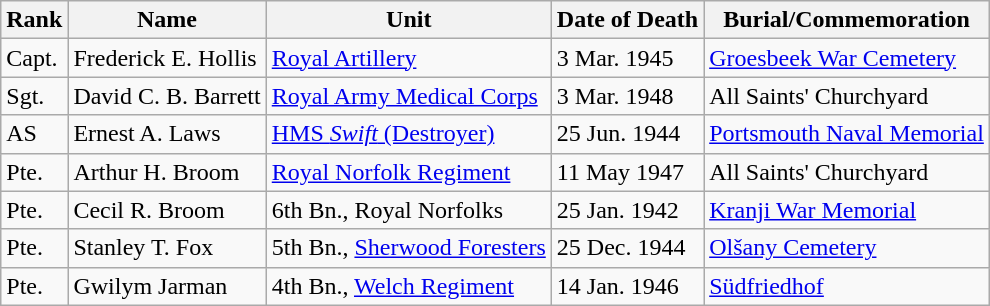<table class="wikitable">
<tr>
<th>Rank</th>
<th>Name</th>
<th>Unit</th>
<th>Date of Death</th>
<th>Burial/Commemoration</th>
</tr>
<tr>
<td>Capt.</td>
<td>Frederick E. Hollis</td>
<td><a href='#'>Royal Artillery</a></td>
<td>3 Mar. 1945</td>
<td><a href='#'>Groesbeek War Cemetery</a></td>
</tr>
<tr>
<td>Sgt.</td>
<td>David C. B. Barrett</td>
<td><a href='#'>Royal Army Medical Corps</a></td>
<td>3 Mar. 1948</td>
<td>All Saints' Churchyard</td>
</tr>
<tr>
<td>AS</td>
<td>Ernest A. Laws</td>
<td><a href='#'>HMS <em>Swift</em> (Destroyer)</a></td>
<td>25 Jun. 1944</td>
<td><a href='#'>Portsmouth Naval Memorial</a></td>
</tr>
<tr>
<td>Pte.</td>
<td>Arthur H. Broom</td>
<td><a href='#'>Royal Norfolk Regiment</a></td>
<td>11 May 1947</td>
<td>All Saints' Churchyard</td>
</tr>
<tr>
<td>Pte.</td>
<td>Cecil R. Broom</td>
<td>6th Bn., Royal Norfolks</td>
<td>25 Jan. 1942</td>
<td><a href='#'>Kranji War Memorial</a></td>
</tr>
<tr>
<td>Pte.</td>
<td>Stanley T. Fox</td>
<td>5th Bn., <a href='#'>Sherwood Foresters</a></td>
<td>25 Dec. 1944</td>
<td><a href='#'>Olšany Cemetery</a></td>
</tr>
<tr>
<td>Pte.</td>
<td>Gwilym Jarman</td>
<td>4th Bn., <a href='#'>Welch Regiment</a></td>
<td>14 Jan. 1946</td>
<td><a href='#'>Südfriedhof</a></td>
</tr>
</table>
